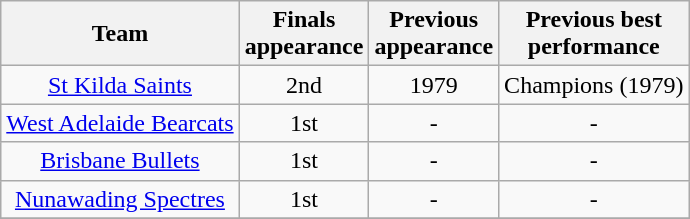<table class="wikitable" style="text-align:center">
<tr>
<th>Team</th>
<th>Finals<br>appearance</th>
<th>Previous<br>appearance</th>
<th>Previous best<br>performance</th>
</tr>
<tr>
<td><a href='#'>St Kilda Saints</a></td>
<td>2nd</td>
<td>1979</td>
<td>Champions (1979)</td>
</tr>
<tr>
<td><a href='#'>West Adelaide Bearcats</a></td>
<td>1st</td>
<td>-</td>
<td>-</td>
</tr>
<tr>
<td><a href='#'>Brisbane Bullets</a></td>
<td>1st</td>
<td>-</td>
<td>-</td>
</tr>
<tr>
<td><a href='#'>Nunawading Spectres</a></td>
<td>1st</td>
<td>-</td>
<td>-</td>
</tr>
<tr>
</tr>
</table>
